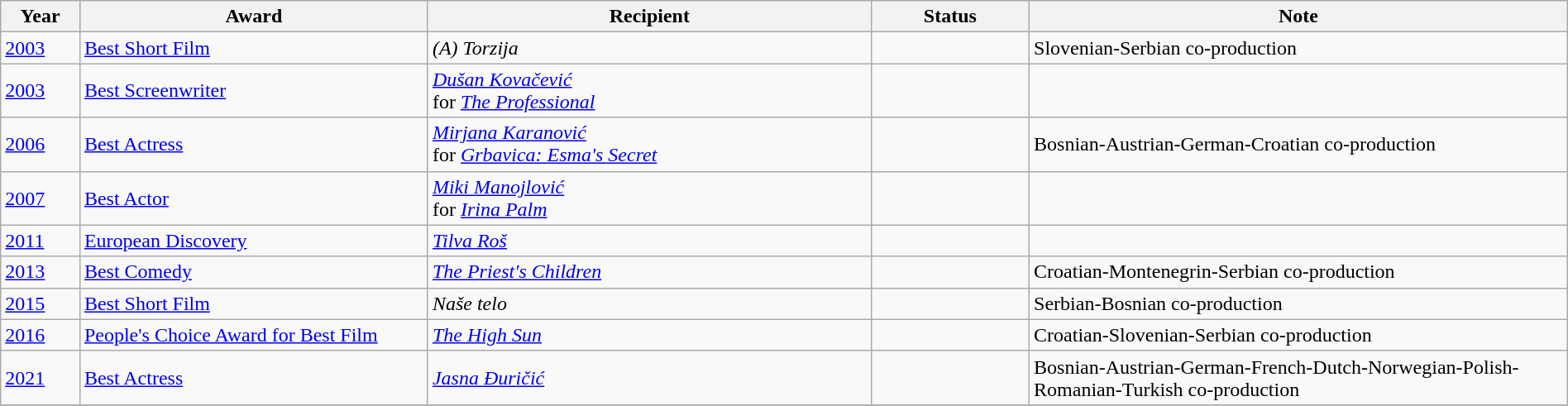<table class="wikitable" width="100%" cellpadding="5">
<tr>
<th width="5%">Year</th>
<th width="22%">Award</th>
<th width="28%">Recipient</th>
<th width="10%">Status</th>
<th width="34%">Note</th>
</tr>
<tr>
<td><a href='#'>2003</a></td>
<td><a href='#'>Best Short Film</a></td>
<td><em>(A) Torzija</em></td>
<td></td>
<td>Slovenian-Serbian co-production</td>
</tr>
<tr>
<td><a href='#'>2003</a></td>
<td><a href='#'>Best Screenwriter</a></td>
<td><em><a href='#'>Dušan Kovačević</a></em> <br> for <em><a href='#'>The Professional</a></em></td>
<td></td>
<td></td>
</tr>
<tr>
<td><a href='#'>2006</a></td>
<td><a href='#'>Best Actress</a></td>
<td><em><a href='#'>Mirjana Karanović</a></em> <br>for <em><a href='#'>Grbavica: Esma's Secret</a></em></td>
<td></td>
<td>Bosnian-Austrian-German-Croatian co-production</td>
</tr>
<tr>
<td><a href='#'>2007</a></td>
<td><a href='#'>Best Actor</a></td>
<td><em><a href='#'>Miki Manojlović</a></em> <br> for <em><a href='#'>Irina Palm</a></em></td>
<td></td>
<td></td>
</tr>
<tr>
<td><a href='#'>2011</a></td>
<td><a href='#'>European Discovery</a></td>
<td><em><a href='#'>Tilva Roš</a></em></td>
<td></td>
<td></td>
</tr>
<tr>
<td><a href='#'>2013</a></td>
<td><a href='#'>Best Comedy</a></td>
<td><em><a href='#'>The Priest's Children</a></em></td>
<td></td>
<td>Croatian-Montenegrin-Serbian co-production</td>
</tr>
<tr>
<td><a href='#'>2015</a></td>
<td><a href='#'>Best Short Film</a></td>
<td><em>Naše telo</em></td>
<td></td>
<td>Serbian-Bosnian co-production</td>
</tr>
<tr>
<td><a href='#'>2016</a></td>
<td><a href='#'>People's Choice Award for Best Film</a></td>
<td><em><a href='#'>The High Sun</a></em></td>
<td></td>
<td>Croatian-Slovenian-Serbian co-production</td>
</tr>
<tr>
<td><a href='#'>2021</a></td>
<td><a href='#'>Best Actress</a></td>
<td><em><a href='#'>Jasna Đuričić</a></em></td>
<td></td>
<td>Bosnian-Austrian-German-French-Dutch-Norwegian-Polish-Romanian-Turkish co-production</td>
</tr>
<tr>
</tr>
</table>
